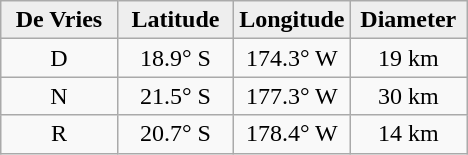<table class="wikitable">
<tr>
<th width="25%" style="background:#eeeeee;">De Vries</th>
<th width="25%" style="background:#eeeeee;">Latitude</th>
<th width="25%" style="background:#eeeeee;">Longitude</th>
<th width="25%" style="background:#eeeeee;">Diameter</th>
</tr>
<tr>
<td align="center">D</td>
<td align="center">18.9° S</td>
<td align="center">174.3° W</td>
<td align="center">19 km</td>
</tr>
<tr>
<td align="center">N</td>
<td align="center">21.5° S</td>
<td align="center">177.3° W</td>
<td align="center">30 km</td>
</tr>
<tr>
<td align="center">R</td>
<td align="center">20.7° S</td>
<td align="center">178.4° W</td>
<td align="center">14 km</td>
</tr>
</table>
